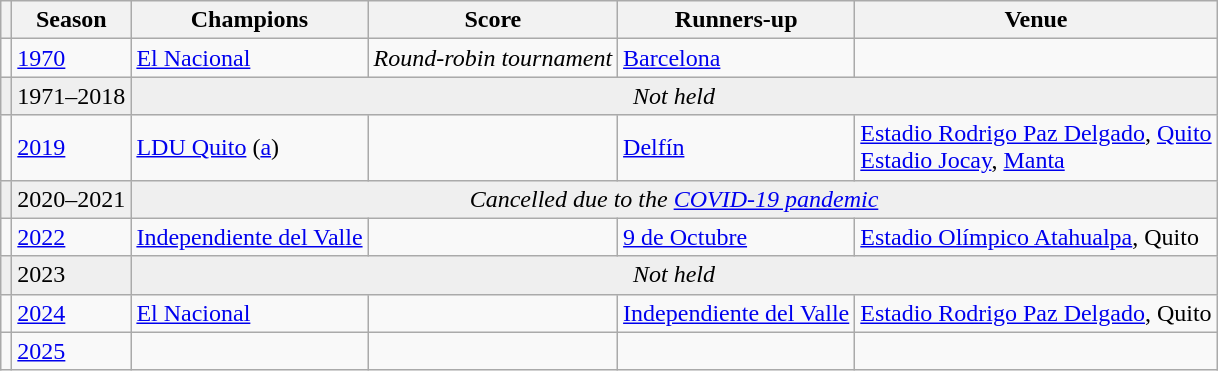<table class="wikitable sortable">
<tr>
<th width=></th>
<th>Season</th>
<th>Champions</th>
<th>Score</th>
<th>Runners-up</th>
<th>Venue</th>
</tr>
<tr>
<td></td>
<td><a href='#'>1970</a></td>
<td><a href='#'>El Nacional</a> </td>
<td><em>Round-robin tournament</em></td>
<td><a href='#'>Barcelona</a></td>
<td></td>
</tr>
<tr bgcolor=#efefef>
<td></td>
<td>1971–2018</td>
<td colspan=4 align=center><em>Not held</em></td>
</tr>
<tr>
<td></td>
<td><a href='#'>2019</a></td>
<td><a href='#'>LDU Quito</a> (<a href='#'>a</a>) </td>
<td></td>
<td><a href='#'>Delfín</a></td>
<td><a href='#'>Estadio Rodrigo Paz Delgado</a>, <a href='#'>Quito</a><br><a href='#'>Estadio Jocay</a>, <a href='#'>Manta</a></td>
</tr>
<tr bgcolor=#efefef>
<td></td>
<td>2020–2021</td>
<td colspan=4 align=center><em>Cancelled due to the <a href='#'>COVID-19 pandemic</a></em></td>
</tr>
<tr>
<td></td>
<td><a href='#'>2022</a></td>
<td><a href='#'>Independiente del Valle</a> </td>
<td></td>
<td><a href='#'>9 de Octubre</a></td>
<td><a href='#'>Estadio Olímpico Atahualpa</a>, Quito</td>
</tr>
<tr bgcolor=#efefef>
<td></td>
<td>2023</td>
<td colspan=4 align=center><em>Not held</em></td>
</tr>
<tr>
<td></td>
<td><a href='#'>2024</a></td>
<td><a href='#'>El Nacional</a> </td>
<td></td>
<td><a href='#'>Independiente del Valle</a></td>
<td><a href='#'>Estadio Rodrigo Paz Delgado</a>, Quito</td>
</tr>
<tr>
<td></td>
<td><a href='#'>2025</a></td>
<td></td>
<td></td>
<td></td>
<td></td>
</tr>
</table>
